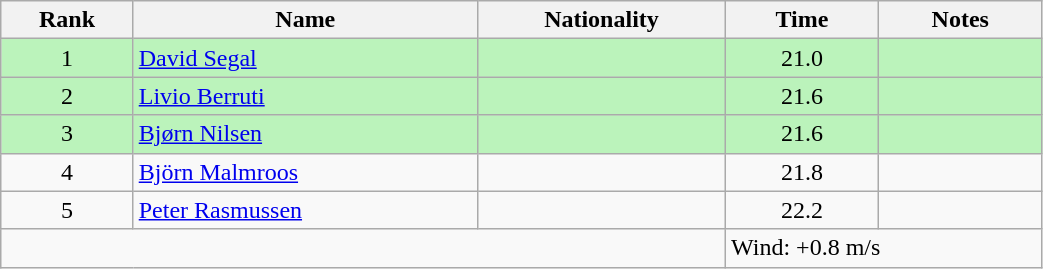<table class="wikitable sortable" style="text-align:center;width: 55%">
<tr>
<th>Rank</th>
<th>Name</th>
<th>Nationality</th>
<th>Time</th>
<th>Notes</th>
</tr>
<tr bgcolor=bbf3bb>
<td>1</td>
<td align=left><a href='#'>David Segal</a></td>
<td align=left></td>
<td>21.0</td>
<td></td>
</tr>
<tr bgcolor=bbf3bb>
<td>2</td>
<td align=left><a href='#'>Livio Berruti</a></td>
<td align=left></td>
<td>21.6</td>
<td></td>
</tr>
<tr bgcolor=bbf3bb>
<td>3</td>
<td align=left><a href='#'>Bjørn Nilsen</a></td>
<td align=left></td>
<td>21.6</td>
<td></td>
</tr>
<tr>
<td>4</td>
<td align=left><a href='#'>Björn Malmroos</a></td>
<td align=left></td>
<td>21.8</td>
<td></td>
</tr>
<tr>
<td>5</td>
<td align=left><a href='#'>Peter Rasmussen</a></td>
<td align=left></td>
<td>22.2</td>
<td></td>
</tr>
<tr class="sortbottom">
<td colspan="3"></td>
<td colspan="2" style="text-align:left;">Wind: +0.8 m/s</td>
</tr>
</table>
